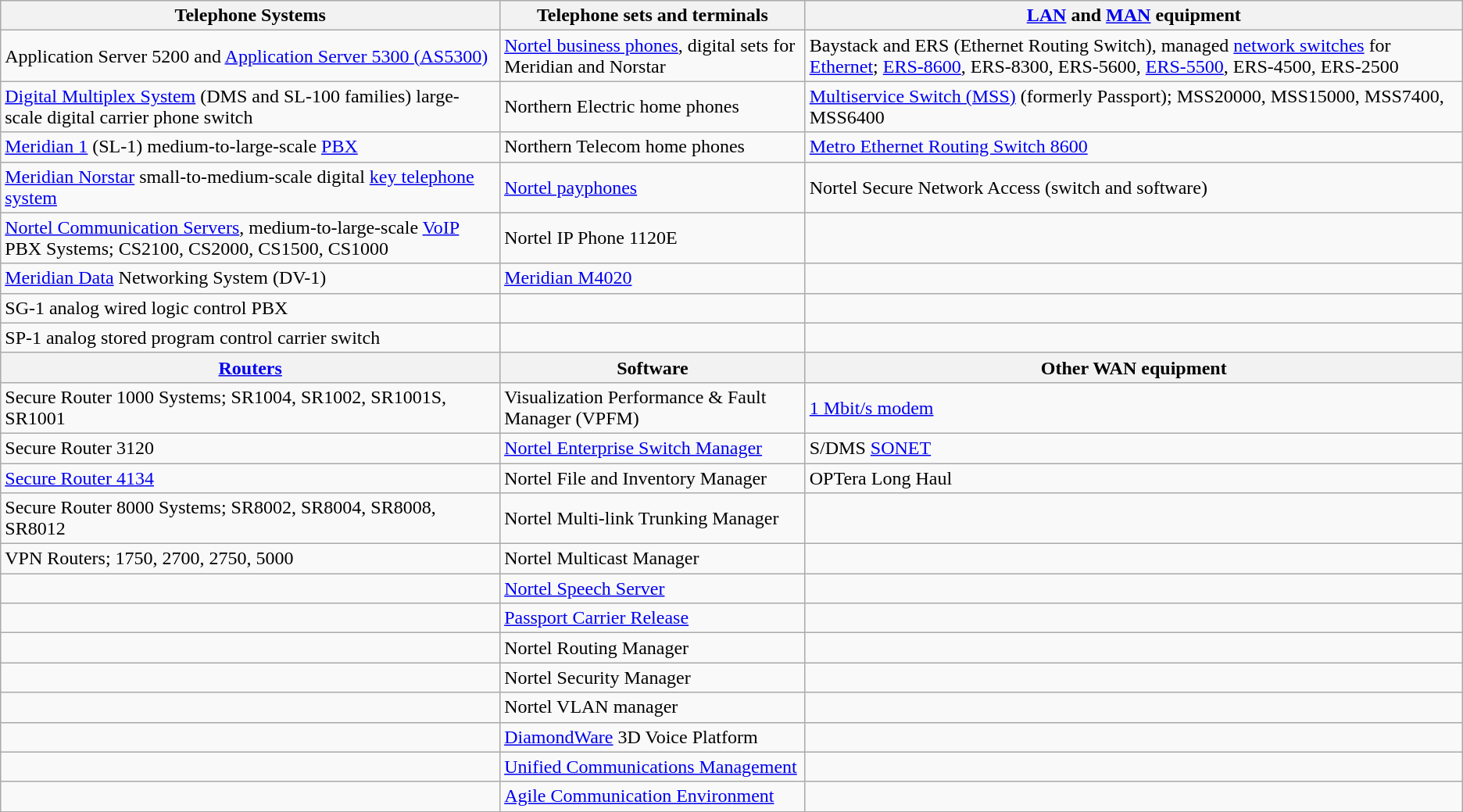<table class = wikitable>
<tr>
<th>Telephone Systems</th>
<th>Telephone sets and terminals</th>
<th><a href='#'>LAN</a> and <a href='#'>MAN</a> equipment</th>
</tr>
<tr>
<td>Application Server 5200 and <a href='#'>Application Server 5300 (AS5300)</a></td>
<td><a href='#'>Nortel business phones</a>, digital sets for Meridian and Norstar</td>
<td>Baystack and ERS (Ethernet Routing Switch), managed <a href='#'>network switches</a> for <a href='#'>Ethernet</a>; <a href='#'>ERS-8600</a>, ERS-8300, ERS-5600, <a href='#'>ERS-5500</a>, ERS-4500, ERS-2500</td>
</tr>
<tr>
<td><a href='#'>Digital Multiplex System</a> (DMS and SL-100 families) large-scale digital carrier phone switch</td>
<td>Northern Electric home phones</td>
<td><a href='#'>Multiservice Switch (MSS)</a> (formerly Passport); MSS20000, MSS15000, MSS7400, MSS6400</td>
</tr>
<tr>
<td><a href='#'>Meridian 1</a> (SL-1) medium-to-large-scale <a href='#'>PBX</a></td>
<td>Northern Telecom home phones</td>
<td><a href='#'>Metro Ethernet Routing Switch 8600</a></td>
</tr>
<tr>
<td><a href='#'>Meridian Norstar</a> small-to-medium-scale digital <a href='#'>key telephone system</a></td>
<td><a href='#'>Nortel payphones</a></td>
<td>Nortel Secure Network Access (switch and software)</td>
</tr>
<tr>
<td><a href='#'>Nortel Communication Servers</a>, medium-to-large-scale <a href='#'>VoIP</a> PBX Systems; CS2100, CS2000, CS1500, CS1000</td>
<td>Nortel IP Phone 1120E</td>
<td></td>
</tr>
<tr>
<td><a href='#'>Meridian Data</a> Networking System (DV-1)</td>
<td><a href='#'>Meridian M4020</a></td>
<td></td>
</tr>
<tr>
<td>SG-1 analog wired logic control PBX</td>
<td></td>
<td></td>
</tr>
<tr>
<td>SP-1 analog stored program control carrier switch</td>
<td></td>
<td></td>
</tr>
<tr>
<th><a href='#'>Routers</a></th>
<th>Software</th>
<th>Other WAN equipment</th>
</tr>
<tr>
<td>Secure Router 1000 Systems; SR1004, SR1002, SR1001S, SR1001</td>
<td>Visualization Performance & Fault Manager (VPFM)</td>
<td><a href='#'>1 Mbit/s modem</a></td>
</tr>
<tr>
<td>Secure Router 3120</td>
<td><a href='#'>Nortel Enterprise Switch Manager</a></td>
<td>S/DMS <a href='#'>SONET</a></td>
</tr>
<tr>
<td><a href='#'>Secure Router 4134</a></td>
<td>Nortel File and Inventory Manager</td>
<td>OPTera Long Haul</td>
</tr>
<tr>
<td>Secure Router 8000 Systems; SR8002, SR8004, SR8008, SR8012</td>
<td>Nortel Multi-link Trunking Manager</td>
<td></td>
</tr>
<tr>
<td>VPN Routers; 1750, 2700, 2750, 5000</td>
<td>Nortel Multicast Manager</td>
<td></td>
</tr>
<tr>
<td></td>
<td><a href='#'>Nortel Speech Server</a></td>
<td></td>
</tr>
<tr>
<td></td>
<td><a href='#'>Passport Carrier Release</a></td>
<td></td>
</tr>
<tr>
<td></td>
<td>Nortel Routing Manager</td>
<td></td>
</tr>
<tr>
<td></td>
<td>Nortel Security Manager</td>
<td></td>
</tr>
<tr>
<td></td>
<td>Nortel VLAN manager</td>
<td></td>
</tr>
<tr>
<td></td>
<td><a href='#'>DiamondWare</a> 3D Voice Platform</td>
<td></td>
</tr>
<tr>
<td></td>
<td><a href='#'>Unified Communications Management</a></td>
<td></td>
</tr>
<tr>
<td></td>
<td><a href='#'>Agile Communication Environment</a></td>
<td></td>
</tr>
</table>
